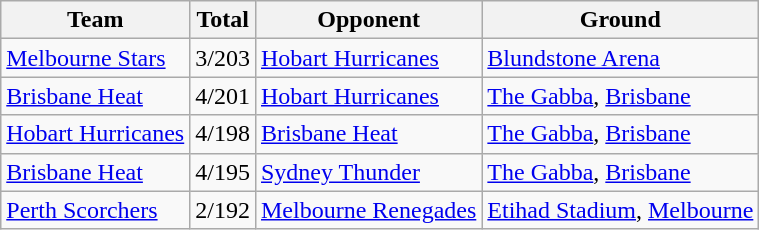<table class="wikitable">
<tr>
<th>Team</th>
<th>Total</th>
<th>Opponent</th>
<th>Ground</th>
</tr>
<tr>
<td><a href='#'>Melbourne Stars</a></td>
<td>3/203</td>
<td><a href='#'>Hobart Hurricanes</a></td>
<td><a href='#'>Blundstone Arena</a></td>
</tr>
<tr>
<td><a href='#'>Brisbane Heat</a></td>
<td>4/201</td>
<td><a href='#'>Hobart Hurricanes</a></td>
<td><a href='#'>The Gabba</a>, <a href='#'>Brisbane</a></td>
</tr>
<tr>
<td><a href='#'>Hobart Hurricanes</a></td>
<td>4/198</td>
<td><a href='#'>Brisbane Heat</a></td>
<td><a href='#'>The Gabba</a>, <a href='#'>Brisbane</a></td>
</tr>
<tr>
<td><a href='#'>Brisbane Heat</a></td>
<td>4/195</td>
<td><a href='#'>Sydney Thunder</a></td>
<td><a href='#'>The Gabba</a>, <a href='#'>Brisbane</a></td>
</tr>
<tr>
<td><a href='#'>Perth Scorchers</a></td>
<td>2/192</td>
<td><a href='#'>Melbourne Renegades</a></td>
<td><a href='#'>Etihad Stadium</a>, <a href='#'>Melbourne</a></td>
</tr>
</table>
